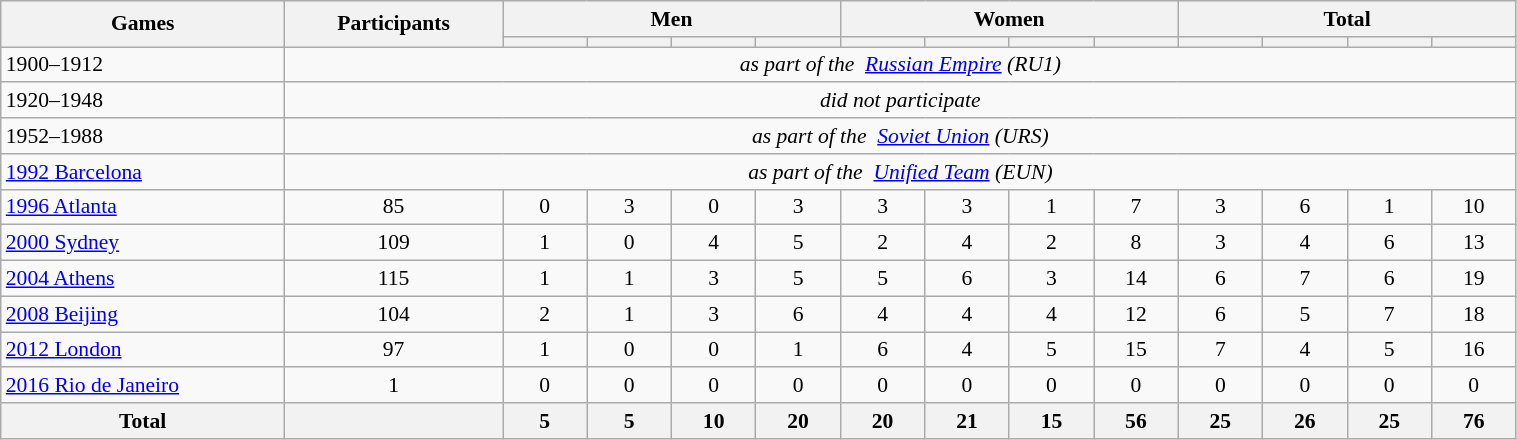<table class="wikitable" width=80% style="font-size:90%; text-align:center;">
<tr>
<th width=100 rowspan=2>Games</th>
<th width=40 rowspan=2>Participants</th>
<th width=100 colspan=4>Men</th>
<th width=100 colspan=4>Women</th>
<th width=100 colspan=4>Total</th>
</tr>
<tr>
<th width=25></th>
<th width=25></th>
<th width=25></th>
<th width=25></th>
<th width=25></th>
<th width=25></th>
<th width=25></th>
<th width=25></th>
<th width=25></th>
<th width=25></th>
<th width=25></th>
<th width=25></th>
</tr>
<tr>
<td align=left>1900–1912</td>
<td colspan=13><em>as part of the  <a href='#'>Russian Empire</a> <span>(RU1)</span></em></td>
</tr>
<tr>
<td align=left>1920–1948</td>
<td colspan=13><em>did not participate</em></td>
</tr>
<tr>
<td align=left>1952–1988</td>
<td colspan=13><em>as part of the  <a href='#'>Soviet Union</a> <span>(URS)</span></em></td>
</tr>
<tr>
<td align=left><span></span> <a href='#'>1992 Barcelona</a></td>
<td colspan=13><em>as part of the  <a href='#'>Unified Team</a> <span>(EUN)</span></em></td>
</tr>
<tr>
<td align=left><span></span> <a href='#'>1996 Atlanta</a></td>
<td>85</td>
<td>0</td>
<td>3</td>
<td>0</td>
<td>3</td>
<td>3</td>
<td>3</td>
<td>1</td>
<td>7</td>
<td>3</td>
<td>6</td>
<td>1</td>
<td>10</td>
</tr>
<tr>
<td align=left><span></span> <a href='#'>2000 Sydney</a></td>
<td>109</td>
<td>1</td>
<td>0</td>
<td>4</td>
<td>5</td>
<td>2</td>
<td>4</td>
<td>2</td>
<td>8</td>
<td>3</td>
<td>4</td>
<td>6</td>
<td>13</td>
</tr>
<tr>
<td align=left><span></span> <a href='#'>2004 Athens</a></td>
<td>115</td>
<td>1</td>
<td>1</td>
<td>3</td>
<td>5</td>
<td>5</td>
<td>6</td>
<td>3</td>
<td>14</td>
<td>6</td>
<td>7</td>
<td>6</td>
<td>19</td>
</tr>
<tr>
<td align=left><span></span> <a href='#'>2008 Beijing</a></td>
<td>104</td>
<td>2</td>
<td>1</td>
<td>3</td>
<td>6</td>
<td>4</td>
<td>4</td>
<td>4</td>
<td>12</td>
<td>6</td>
<td>5</td>
<td>7</td>
<td>18</td>
</tr>
<tr>
<td align=left><span></span> <a href='#'>2012 London</a></td>
<td>97</td>
<td>1</td>
<td>0</td>
<td>0</td>
<td>1</td>
<td>6</td>
<td>4</td>
<td>5</td>
<td>15</td>
<td>7</td>
<td>4</td>
<td>5</td>
<td>16</td>
</tr>
<tr>
<td align=left><span></span> <a href='#'>2016 Rio de Janeiro</a></td>
<td>1</td>
<td>0</td>
<td>0</td>
<td>0</td>
<td>0</td>
<td>0</td>
<td>0</td>
<td>0</td>
<td>0</td>
<td>0</td>
<td>0</td>
<td>0</td>
<td>0</td>
</tr>
<tr>
<th align=right>Total</th>
<th></th>
<th>5</th>
<th>5</th>
<th>10</th>
<th><strong>20</strong></th>
<th>20</th>
<th>21</th>
<th>15</th>
<th><strong>56</strong></th>
<th>25</th>
<th>26</th>
<th>25</th>
<th><strong>76</strong></th>
</tr>
</table>
